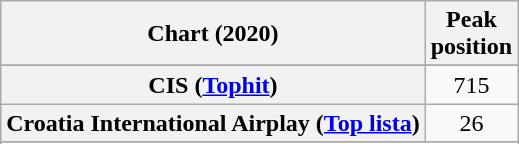<table class="wikitable sortable plainrowheaders" style="text-align:center">
<tr>
<th scope="col">Chart (2020)</th>
<th scope="col">Peak<br>position</th>
</tr>
<tr>
</tr>
<tr>
</tr>
<tr>
<th scope="row">CIS (<a href='#'>Tophit</a>)</th>
<td>715</td>
</tr>
<tr>
<th scope=row>Croatia International Airplay (<a href='#'>Top lista</a>)</th>
<td>26</td>
</tr>
<tr>
</tr>
<tr>
</tr>
<tr>
</tr>
<tr>
</tr>
<tr>
</tr>
</table>
